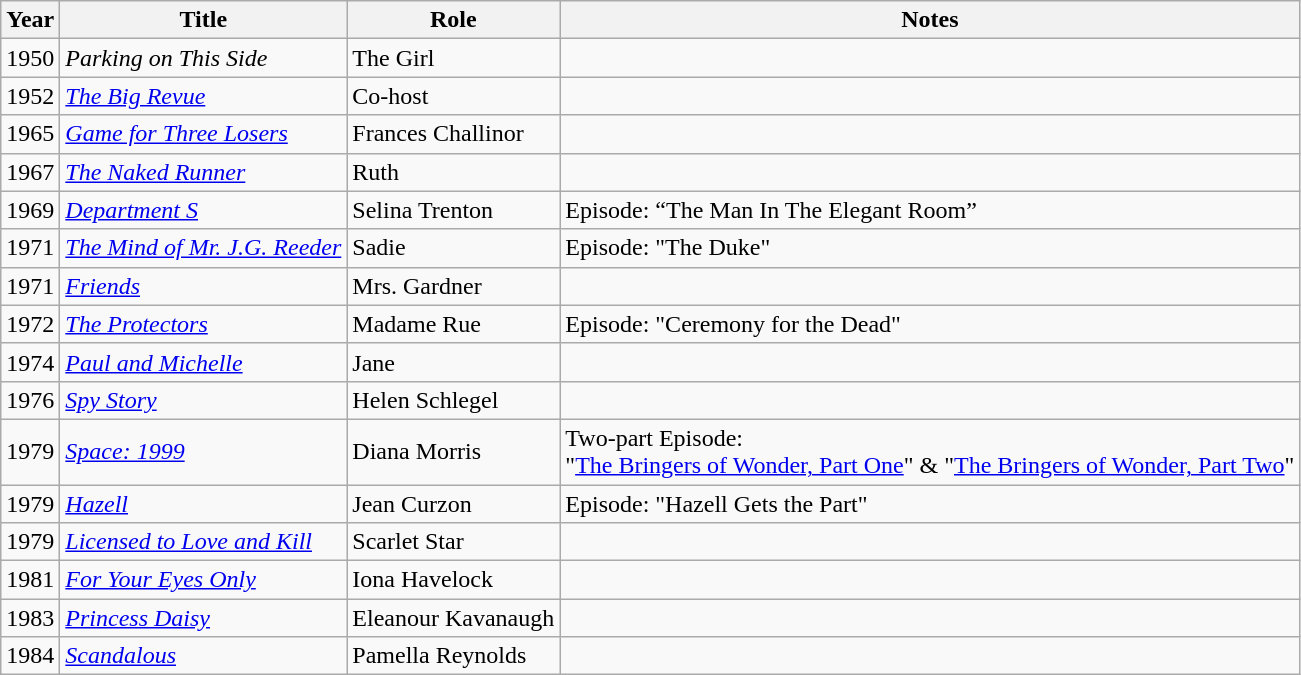<table class="wikitable sortable">
<tr>
<th>Year</th>
<th>Title</th>
<th>Role</th>
<th class="unsortable">Notes</th>
</tr>
<tr>
<td>1950</td>
<td><em>Parking on This Side</em></td>
<td>The Girl</td>
<td></td>
</tr>
<tr>
<td>1952</td>
<td data-sort-value="Big Revue, The"><em><a href='#'>The Big Revue</a></em></td>
<td>Co-host</td>
<td></td>
</tr>
<tr>
<td>1965</td>
<td><em><a href='#'>Game for Three Losers</a></em></td>
<td>Frances Challinor</td>
<td></td>
</tr>
<tr>
<td>1967</td>
<td data-sort-value="Naked Runner, The"><em><a href='#'>The Naked Runner</a></em></td>
<td>Ruth</td>
<td></td>
</tr>
<tr>
<td>1969</td>
<td><em><a href='#'>Department S</a></em></td>
<td>Selina Trenton</td>
<td>Episode: “The Man In The Elegant Room”</td>
</tr>
<tr>
<td>1971</td>
<td data-sort-value="Mind of Mr. J.G. Reeder, The"><em><a href='#'>The Mind of Mr. J.G. Reeder</a></em></td>
<td>Sadie</td>
<td>Episode: "The Duke"</td>
</tr>
<tr>
<td>1971</td>
<td><em><a href='#'>Friends</a></em></td>
<td>Mrs. Gardner</td>
<td></td>
</tr>
<tr>
<td>1972</td>
<td data-sort-value="Protectors, The"><em><a href='#'>The Protectors</a></em></td>
<td>Madame Rue</td>
<td>Episode: "Ceremony for the Dead"</td>
</tr>
<tr>
<td>1974</td>
<td><em><a href='#'>Paul and Michelle</a></em></td>
<td>Jane</td>
<td></td>
</tr>
<tr>
<td>1976</td>
<td><em><a href='#'>Spy Story</a></em></td>
<td>Helen Schlegel</td>
<td></td>
</tr>
<tr>
<td>1979</td>
<td><em><a href='#'>Space: 1999</a></em></td>
<td>Diana Morris</td>
<td>Two-part Episode:<br>"<a href='#'>The Bringers of Wonder, Part One</a>" & "<a href='#'>The Bringers of Wonder, Part Two</a>"</td>
</tr>
<tr>
<td>1979</td>
<td><em><a href='#'>Hazell</a></em></td>
<td>Jean Curzon</td>
<td>Episode: "Hazell Gets the Part"</td>
</tr>
<tr>
<td>1979</td>
<td><em><a href='#'>Licensed to Love and Kill</a></em></td>
<td>Scarlet Star</td>
<td></td>
</tr>
<tr>
<td>1981</td>
<td><em><a href='#'>For Your Eyes Only</a></em></td>
<td>Iona Havelock</td>
<td></td>
</tr>
<tr>
<td>1983</td>
<td><em><a href='#'>Princess Daisy</a></em></td>
<td>Eleanour Kavanaugh</td>
<td></td>
</tr>
<tr>
<td>1984</td>
<td><em><a href='#'>Scandalous</a></em></td>
<td>Pamella Reynolds</td>
<td></td>
</tr>
</table>
